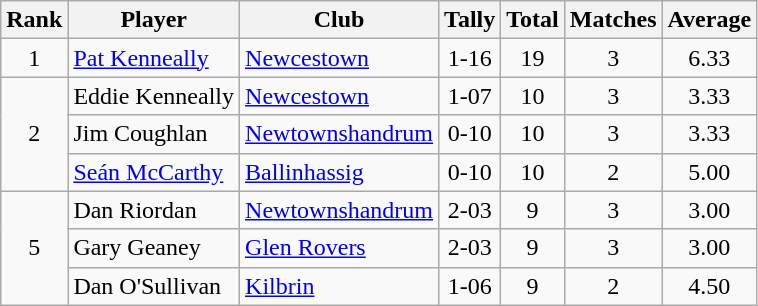<table class="wikitable">
<tr>
<th>Rank</th>
<th>Player</th>
<th>Club</th>
<th>Tally</th>
<th>Total</th>
<th>Matches</th>
<th>Average</th>
</tr>
<tr>
<td rowspan="1" style="text-align:center;">1</td>
<td><a href='#'>Pat Kenneally</a></td>
<td><a href='#'>Newcestown</a></td>
<td align=center>1-16</td>
<td align=center>19</td>
<td align=center>3</td>
<td align=center>6.33</td>
</tr>
<tr>
<td rowspan="3" style="text-align:center;">2</td>
<td>Eddie Kenneally</td>
<td><a href='#'>Newcestown</a></td>
<td align=center>1-07</td>
<td align=center>10</td>
<td align=center>3</td>
<td align=center>3.33</td>
</tr>
<tr>
<td>Jim Coughlan</td>
<td><a href='#'>Newtownshandrum</a></td>
<td align=center>0-10</td>
<td align=center>10</td>
<td align=center>3</td>
<td align=center>3.33</td>
</tr>
<tr>
<td><a href='#'>Seán McCarthy</a></td>
<td><a href='#'>Ballinhassig</a></td>
<td align=center>0-10</td>
<td align=center>10</td>
<td align=center>2</td>
<td align=center>5.00</td>
</tr>
<tr>
<td rowspan="3" style="text-align:center;">5</td>
<td>Dan Riordan</td>
<td><a href='#'>Newtownshandrum</a></td>
<td align=center>2-03</td>
<td align=center>9</td>
<td align=center>3</td>
<td align=center>3.00</td>
</tr>
<tr>
<td>Gary Geaney</td>
<td><a href='#'>Glen Rovers</a></td>
<td align=center>2-03</td>
<td align=center>9</td>
<td align=center>3</td>
<td align=center>3.00</td>
</tr>
<tr>
<td>Dan O'Sullivan</td>
<td><a href='#'>Kilbrin</a></td>
<td align=center>1-06</td>
<td align=center>9</td>
<td align=center>2</td>
<td align=center>4.50</td>
</tr>
</table>
